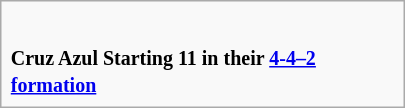<table class="infobox" width="270px">
<tr>
<td><div><br>






















</div></td>
</tr>
<tr>
<td><small><strong>Cruz Azul Starting 11 in their <a href='#'>4-4–2 formation</a></strong></small></td>
</tr>
</table>
